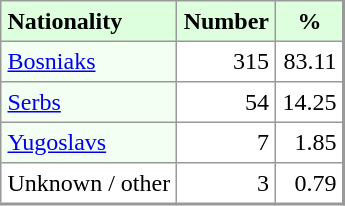<table border=1 cellpadding=4 cellspacing=0 class="toccolours" style="align: left; margin: 0.5em 0 0 0; border-style: solid; border: 1px solid #999; border-right-width: 2px; border-bottom-width: 2px; border-collapse: collapse; font-size: 100%;">
<tr>
<td style="background:#ddffdd;"><strong>Nationality</strong></td>
<td colspan=1 style="background:#ddffdd;" align="center"><strong>Number</strong></td>
<td colspan=1 style="background:#ddffdd;" align="center"><strong>%</strong></td>
</tr>
<tr>
<td style="background:#f3fff3;"><a href='#'>Bosniaks</a></td>
<td align="right">315</td>
<td align="right">83.11</td>
</tr>
<tr>
<td style="background:#f3fff3;"><a href='#'>Serbs</a></td>
<td align="right">54</td>
<td align="right">14.25</td>
</tr>
<tr>
<td style="background:#f3fff3;"><a href='#'>Yugoslavs</a></td>
<td align="right">7</td>
<td align="right">1.85</td>
</tr>
<tr>
<td>Unknown / other</td>
<td align="right">3</td>
<td align="right">0.79</td>
</tr>
</table>
